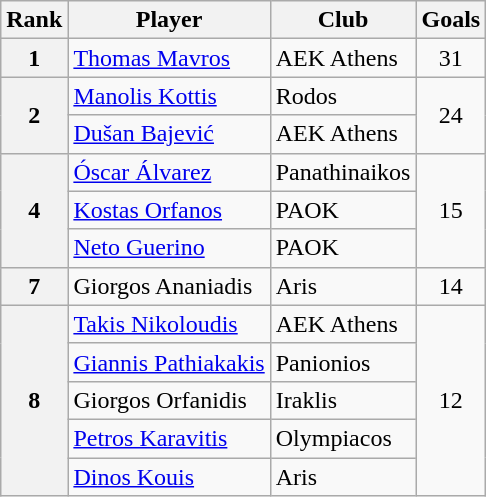<table class="wikitable" style="text-align:center">
<tr>
<th>Rank</th>
<th>Player</th>
<th>Club</th>
<th>Goals</th>
</tr>
<tr>
<th>1</th>
<td align="left"> <a href='#'>Thomas Mavros</a></td>
<td align="left">AEK Athens</td>
<td>31</td>
</tr>
<tr>
<th rowspan="2">2</th>
<td align="left"> <a href='#'>Manolis Kottis</a></td>
<td align="left">Rodos</td>
<td rowspan="2">24</td>
</tr>
<tr>
<td align="left"> <a href='#'>Dušan Bajević</a></td>
<td align="left">AEK Athens</td>
</tr>
<tr>
<th rowspan="3">4</th>
<td align="left"> <a href='#'>Óscar Álvarez</a></td>
<td align="left">Panathinaikos</td>
<td rowspan="3">15</td>
</tr>
<tr>
<td align="left"> <a href='#'>Kostas Orfanos</a></td>
<td align="left">PAOK</td>
</tr>
<tr>
<td align="left"> <a href='#'>Neto Guerino</a></td>
<td align="left">PAOK</td>
</tr>
<tr>
<th>7</th>
<td align="left"> Giorgos Ananiadis</td>
<td align="left">Aris</td>
<td>14</td>
</tr>
<tr>
<th rowspan="5">8</th>
<td align="left"> <a href='#'>Takis Nikoloudis</a></td>
<td align="left">AEK Athens</td>
<td rowspan="5">12</td>
</tr>
<tr>
<td align="left"> <a href='#'>Giannis Pathiakakis</a></td>
<td align="left">Panionios</td>
</tr>
<tr>
<td align="left"> Giorgos Orfanidis</td>
<td align="left">Iraklis</td>
</tr>
<tr>
<td align="left"> <a href='#'>Petros Karavitis</a></td>
<td align="left">Olympiacos</td>
</tr>
<tr>
<td align="left"> <a href='#'>Dinos Kouis</a></td>
<td align="left">Aris</td>
</tr>
</table>
